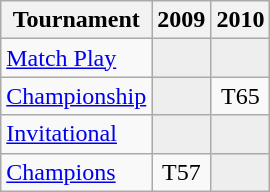<table class="wikitable" style="text-align:center;">
<tr>
<th>Tournament</th>
<th>2009</th>
<th>2010</th>
</tr>
<tr>
<td align="left"><a href='#'>Match Play</a></td>
<td style="background:#eeeeee;"></td>
<td style="background:#eeeeee;"></td>
</tr>
<tr>
<td align="left"><a href='#'>Championship</a></td>
<td style="background:#eeeeee;"></td>
<td>T65</td>
</tr>
<tr>
<td align="left"><a href='#'>Invitational</a></td>
<td style="background:#eeeeee;"></td>
<td style="background:#eeeeee;"></td>
</tr>
<tr>
<td align="left"><a href='#'>Champions</a></td>
<td>T57</td>
<td style="background:#eeeeee;"></td>
</tr>
</table>
